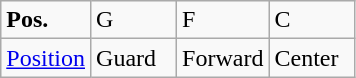<table class="wikitable">
<tr>
<td width="50"><strong>Pos.</strong></td>
<td width="50">G</td>
<td width="50">F</td>
<td width="50">C</td>
</tr>
<tr>
<td><a href='#'>Position</a></td>
<td>Guard</td>
<td>Forward</td>
<td>Center</td>
</tr>
</table>
